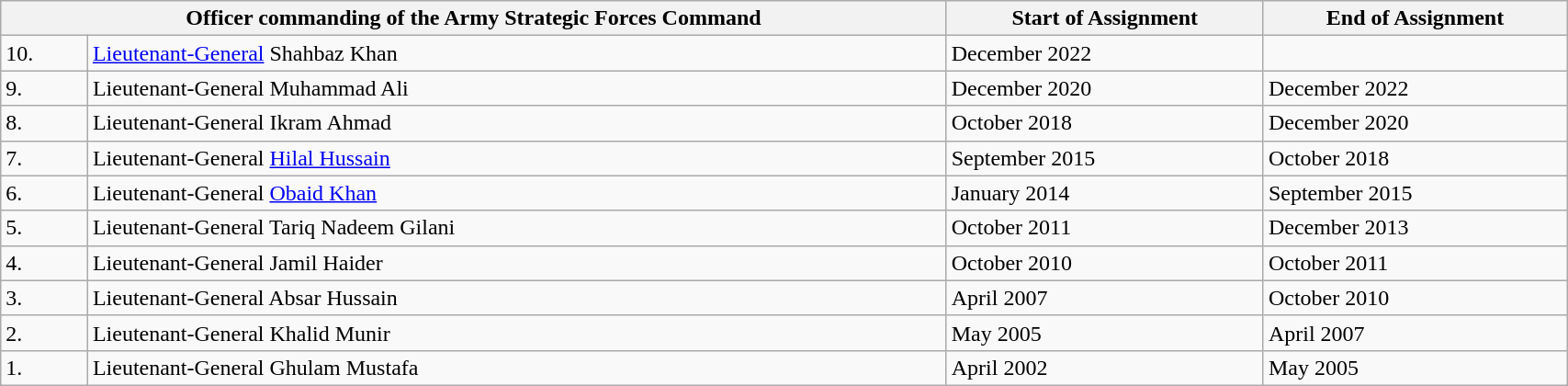<table class="wikitable sortable" border="2" width="90%">
<tr>
<th colspan=2>Officer commanding of the Army Strategic Forces Command</th>
<th>Start of Assignment</th>
<th>End of Assignment</th>
</tr>
<tr>
<td>10.</td>
<td><a href='#'>Lieutenant-General</a> Shahbaz Khan</td>
<td>December 2022</td>
<td></td>
</tr>
<tr>
<td>9.</td>
<td>Lieutenant-General Muhammad Ali</td>
<td>December 2020</td>
<td>December 2022</td>
</tr>
<tr>
<td>8.</td>
<td>Lieutenant-General Ikram Ahmad</td>
<td>October 2018</td>
<td>December 2020</td>
</tr>
<tr>
<td>7.</td>
<td>Lieutenant-General <a href='#'>Hilal Hussain</a></td>
<td>September 2015</td>
<td>October 2018</td>
</tr>
<tr>
<td>6.</td>
<td>Lieutenant-General <a href='#'>Obaid Khan</a></td>
<td>January 2014</td>
<td>September 2015</td>
</tr>
<tr>
<td>5.</td>
<td>Lieutenant-General Tariq Nadeem Gilani</td>
<td>October 2011</td>
<td>December 2013</td>
</tr>
<tr>
<td>4.</td>
<td>Lieutenant-General Jamil Haider</td>
<td>October 2010</td>
<td>October 2011</td>
</tr>
<tr>
<td>3.</td>
<td>Lieutenant-General  Absar Hussain</td>
<td>April 2007</td>
<td>October 2010</td>
</tr>
<tr>
<td>2.</td>
<td>Lieutenant-General Khalid Munir</td>
<td>May 2005</td>
<td>April 2007</td>
</tr>
<tr>
<td>1.</td>
<td>Lieutenant-General Ghulam Mustafa</td>
<td>April 2002</td>
<td>May 2005</td>
</tr>
</table>
